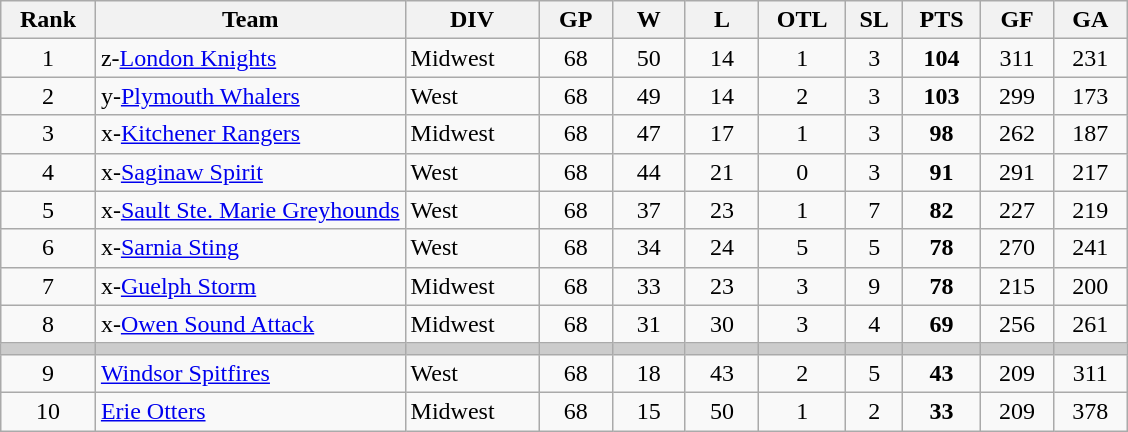<table class="wikitable sortable" style="text-align:center">
<tr>
<th>Rank</th>
<th width="27.5%">Team</th>
<th>DIV</th>
<th width="6.5%">GP</th>
<th width="6.5%">W</th>
<th width="6.5%">L</th>
<th>OTL</th>
<th>SL</th>
<th>PTS</th>
<th width="6.5%">GF</th>
<th width="6.5%">GA</th>
</tr>
<tr>
<td>1</td>
<td align=left>z-<a href='#'>London Knights</a></td>
<td align=left>Midwest</td>
<td>68</td>
<td>50</td>
<td>14</td>
<td>1</td>
<td>3</td>
<td><strong>104</strong></td>
<td>311</td>
<td>231</td>
</tr>
<tr>
<td>2</td>
<td align=left>y-<a href='#'>Plymouth Whalers</a></td>
<td align=left>West</td>
<td>68</td>
<td>49</td>
<td>14</td>
<td>2</td>
<td>3</td>
<td><strong>103</strong></td>
<td>299</td>
<td>173</td>
</tr>
<tr>
<td>3</td>
<td align=left>x-<a href='#'>Kitchener Rangers</a></td>
<td align=left>Midwest</td>
<td>68</td>
<td>47</td>
<td>17</td>
<td>1</td>
<td>3</td>
<td><strong>98</strong></td>
<td>262</td>
<td>187</td>
</tr>
<tr>
<td>4</td>
<td align=left>x-<a href='#'>Saginaw Spirit</a></td>
<td align=left>West</td>
<td>68</td>
<td>44</td>
<td>21</td>
<td>0</td>
<td>3</td>
<td><strong>91</strong></td>
<td>291</td>
<td>217</td>
</tr>
<tr>
<td>5</td>
<td align=left>x-<a href='#'>Sault Ste. Marie Greyhounds</a></td>
<td align=left>West</td>
<td>68</td>
<td>37</td>
<td>23</td>
<td>1</td>
<td>7</td>
<td><strong>82</strong></td>
<td>227</td>
<td>219</td>
</tr>
<tr>
<td>6</td>
<td align=left>x-<a href='#'>Sarnia Sting</a></td>
<td align=left>West</td>
<td>68</td>
<td>34</td>
<td>24</td>
<td>5</td>
<td>5</td>
<td><strong>78</strong></td>
<td>270</td>
<td>241</td>
</tr>
<tr>
<td>7</td>
<td align=left>x-<a href='#'>Guelph Storm</a></td>
<td align=left>Midwest</td>
<td>68</td>
<td>33</td>
<td>23</td>
<td>3</td>
<td>9</td>
<td><strong>78</strong></td>
<td>215</td>
<td>200</td>
</tr>
<tr>
<td>8</td>
<td align=left>x-<a href='#'>Owen Sound Attack</a></td>
<td align=left>Midwest</td>
<td>68</td>
<td>31</td>
<td>30</td>
<td>3</td>
<td>4</td>
<td><strong>69</strong></td>
<td>256</td>
<td>261</td>
</tr>
<tr style="background-color:#cccccc;">
<td></td>
<td></td>
<td></td>
<td></td>
<td></td>
<td></td>
<td></td>
<td></td>
<td></td>
<td></td>
<td></td>
</tr>
<tr>
<td>9</td>
<td align=left><a href='#'>Windsor Spitfires</a></td>
<td align=left>West</td>
<td>68</td>
<td>18</td>
<td>43</td>
<td>2</td>
<td>5</td>
<td><strong>43</strong></td>
<td>209</td>
<td>311</td>
</tr>
<tr>
<td>10</td>
<td align=left><a href='#'>Erie Otters</a></td>
<td align=left>Midwest</td>
<td>68</td>
<td>15</td>
<td>50</td>
<td>1</td>
<td>2</td>
<td><strong>33</strong></td>
<td>209</td>
<td>378</td>
</tr>
</table>
